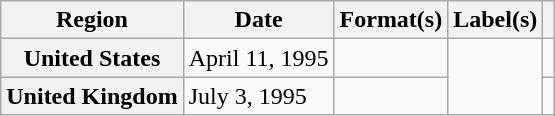<table class="wikitable plainrowheaders">
<tr>
<th scope="col">Region</th>
<th scope="col">Date</th>
<th scope="col">Format(s)</th>
<th scope="col">Label(s)</th>
<th scope="col"></th>
</tr>
<tr>
<th scope="row">United States</th>
<td>April 11, 1995</td>
<td></td>
<td rowspan="2"></td>
<td></td>
</tr>
<tr>
<th scope="row">United Kingdom</th>
<td>July 3, 1995</td>
<td></td>
<td></td>
</tr>
</table>
